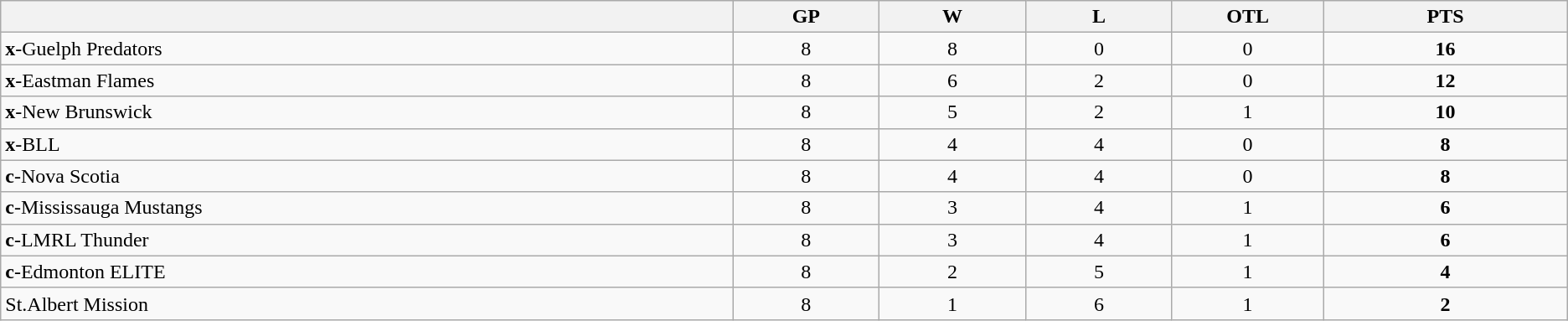<table class="wikitable" style="text-align:center">
<tr>
<th bgcolor="#DDDDFF" width="15%"></th>
<th bgcolor="#DDDDFF" width="3%">GP</th>
<th bgcolor="#DDDDFF" width="3%">W</th>
<th bgcolor="#DDDDFF" width="3%">L</th>
<th bgcolor="#DDDDFF" width="3%">OTL</th>
<th bgcolor="#DDDDFF" width="5%">PTS</th>
</tr>
<tr>
<td align=left><strong>x</strong>-Guelph Predators</td>
<td>8</td>
<td>8</td>
<td>0</td>
<td>0</td>
<td><strong>16</strong></td>
</tr>
<tr>
<td align=left><strong>x</strong>-Eastman Flames</td>
<td>8</td>
<td>6</td>
<td>2</td>
<td>0</td>
<td><strong>12</strong></td>
</tr>
<tr>
<td align=left><strong>x</strong>-New Brunswick</td>
<td>8</td>
<td>5</td>
<td>2</td>
<td>1</td>
<td><strong>10</strong></td>
</tr>
<tr>
<td align=left><strong>x</strong>-BLL</td>
<td>8</td>
<td>4</td>
<td>4</td>
<td>0</td>
<td><strong>8</strong></td>
</tr>
<tr>
<td align=left><strong>c</strong>-Nova Scotia</td>
<td>8</td>
<td>4</td>
<td>4</td>
<td>0</td>
<td><strong>8</strong></td>
</tr>
<tr>
<td align=left><strong>c</strong>-Mississauga Mustangs</td>
<td>8</td>
<td>3</td>
<td>4</td>
<td>1</td>
<td><strong>6</strong></td>
</tr>
<tr>
<td align=left><strong>c</strong>-LMRL Thunder</td>
<td>8</td>
<td>3</td>
<td>4</td>
<td>1</td>
<td><strong>6</strong></td>
</tr>
<tr>
<td align=left><strong>c</strong>-Edmonton ELITE</td>
<td>8</td>
<td>2</td>
<td>5</td>
<td>1</td>
<td><strong>4</strong></td>
</tr>
<tr>
<td align=left>St.Albert Mission</td>
<td>8</td>
<td>1</td>
<td>6</td>
<td>1</td>
<td><strong>2</strong></td>
</tr>
</table>
